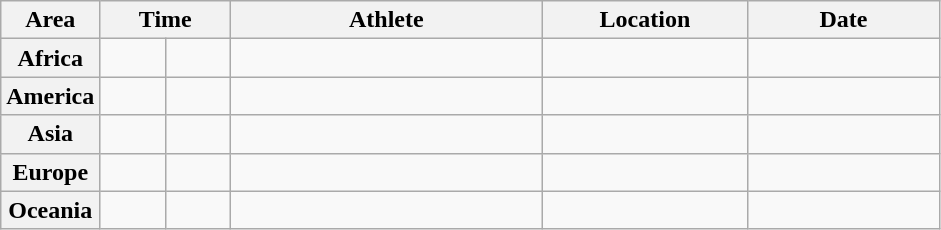<table class="wikitable">
<tr>
<th width="45">Area</th>
<th width="80" colspan="2">Time</th>
<th width="200">Athlete</th>
<th width="130">Location</th>
<th width="120">Date</th>
</tr>
<tr>
<th>Africa</th>
<td align="center"></td>
<td align="center"></td>
<td></td>
<td></td>
<td align="right"></td>
</tr>
<tr>
<th>America</th>
<td align="center"></td>
<td align="center"></td>
<td></td>
<td></td>
<td align="right"></td>
</tr>
<tr>
<th>Asia</th>
<td align="center"></td>
<td align="center"></td>
<td></td>
<td></td>
<td align="right"></td>
</tr>
<tr>
<th>Europe</th>
<td align="center"></td>
<td align="center"></td>
<td></td>
<td></td>
<td align="right"></td>
</tr>
<tr>
<th>Oceania</th>
<td align="center"></td>
<td align="center"></td>
<td></td>
<td></td>
<td align="right"></td>
</tr>
</table>
